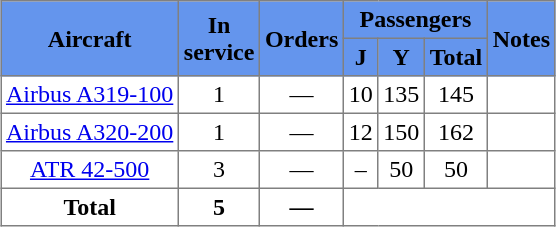<table class="toccolours" border="1" cellpadding="3" style="margin:1em auto; border-collapse:collapse;text-align:center">
<tr style="background:#6495ED;">
<th rowspan=2><span>Aircraft</span></th>
<th rowspan=2><span>In <br> service</span></th>
<th rowspan=2><span>Orders</span></th>
<th colspan=3><span>Passengers</span></th>
<th rowspan=2><span>Notes</span></th>
</tr>
<tr style="background:#6495ED;">
<th><abbr><span>J</span></abbr></th>
<th><abbr><span>Y</span></abbr></th>
<th><span>Total</span></th>
</tr>
<tr>
<td><a href='#'>Airbus A319-100</a></td>
<td>1</td>
<td>—</td>
<td>10</td>
<td>135</td>
<td>145</td>
<td></td>
</tr>
<tr>
<td><a href='#'>Airbus A320-200</a></td>
<td>1</td>
<td>—</td>
<td>12</td>
<td>150</td>
<td>162</td>
<td></td>
</tr>
<tr>
<td><a href='#'>ATR 42-500</a></td>
<td>3</td>
<td>—</td>
<td>–</td>
<td>50</td>
<td>50</td>
<td></td>
</tr>
<tr>
<th>Total</th>
<th>5</th>
<th>—</th>
<th colspan=4></th>
</tr>
</table>
